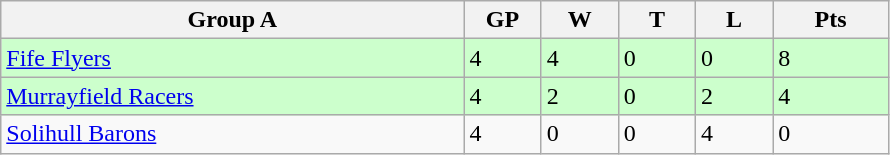<table class="wikitable">
<tr>
<th width="30%">Group A</th>
<th width="5%">GP</th>
<th width="5%">W</th>
<th width="5%">T</th>
<th width="5%">L</th>
<th width="7.5%">Pts</th>
</tr>
<tr bgcolor="#CCFFCC">
<td><a href='#'>Fife Flyers</a></td>
<td>4</td>
<td>4</td>
<td>0</td>
<td>0</td>
<td>8</td>
</tr>
<tr bgcolor="#CCFFCC">
<td><a href='#'>Murrayfield Racers</a></td>
<td>4</td>
<td>2</td>
<td>0</td>
<td>2</td>
<td>4</td>
</tr>
<tr>
<td><a href='#'>Solihull Barons</a></td>
<td>4</td>
<td>0</td>
<td>0</td>
<td>4</td>
<td>0</td>
</tr>
</table>
